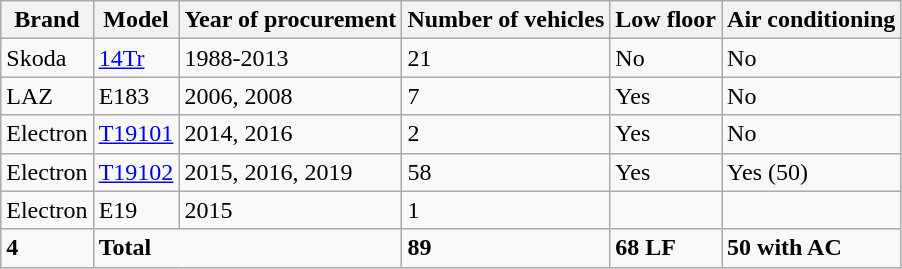<table class="wikitable">
<tr>
<th>Brand</th>
<th>Model</th>
<th>Year of procurement</th>
<th>Number of vehicles</th>
<th>Low floor</th>
<th>Air conditioning</th>
</tr>
<tr>
<td>Skoda</td>
<td><a href='#'>14Tr</a></td>
<td>1988-2013</td>
<td>21</td>
<td>No</td>
<td>No</td>
</tr>
<tr>
<td>LAZ</td>
<td>E183</td>
<td>2006, 2008</td>
<td>7</td>
<td>Yes</td>
<td>No</td>
</tr>
<tr>
<td>Electron</td>
<td><a href='#'>T19101</a></td>
<td>2014, 2016</td>
<td>2</td>
<td>Yes</td>
<td>No</td>
</tr>
<tr>
<td>Electron</td>
<td><a href='#'>T19102</a></td>
<td>2015, 2016, 2019</td>
<td>58</td>
<td>Yes</td>
<td>Yes (50)</td>
</tr>
<tr>
<td>Electron</td>
<td>E19</td>
<td>2015</td>
<td>1</td>
<td></td>
<td></td>
</tr>
<tr>
<td><strong>4</strong></td>
<td colspan="2"><strong>Total</strong></td>
<td><strong>89</strong></td>
<td><strong>68 LF</strong></td>
<td><strong>50 with AC</strong></td>
</tr>
</table>
